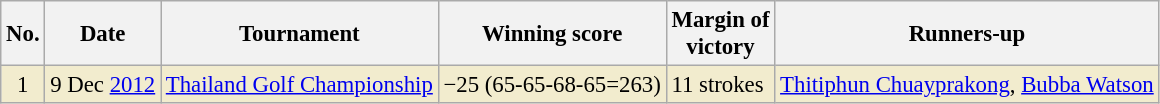<table class="wikitable" style="font-size:95%;">
<tr>
<th>No.</th>
<th>Date</th>
<th>Tournament</th>
<th>Winning score</th>
<th>Margin of <br>victory</th>
<th>Runners-up</th>
</tr>
<tr style="background:#f2ecce;">
<td align=center>1</td>
<td align=right>9 Dec <a href='#'>2012</a></td>
<td><a href='#'>Thailand Golf Championship</a></td>
<td>−25 (65-65-68-65=263)</td>
<td>11 strokes</td>
<td> <a href='#'>Thitiphun Chuayprakong</a>,  <a href='#'>Bubba Watson</a></td>
</tr>
</table>
